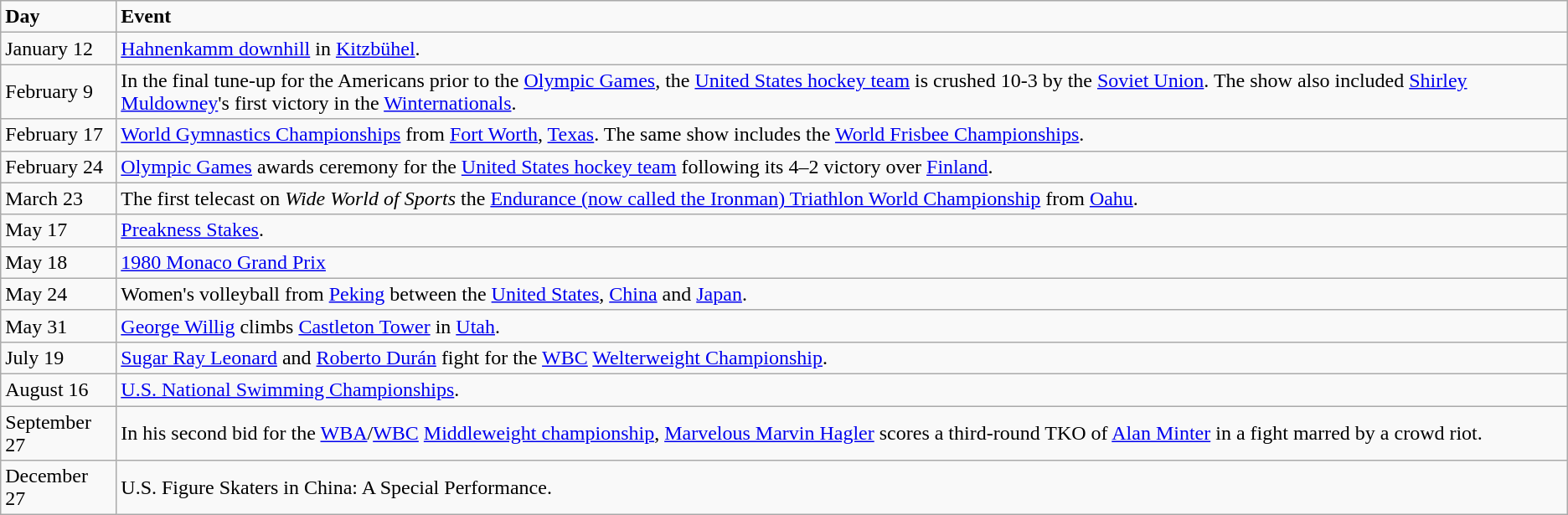<table class="wikitable">
<tr>
<td><strong>Day</strong></td>
<td><strong>Event</strong></td>
</tr>
<tr>
<td>January 12</td>
<td><a href='#'>Hahnenkamm downhill</a> in <a href='#'>Kitzbühel</a>.</td>
</tr>
<tr>
<td>February 9</td>
<td>In the final tune-up for the Americans prior to the <a href='#'>Olympic Games</a>, the <a href='#'>United States hockey team</a> is crushed 10-3 by the <a href='#'>Soviet Union</a>. The show also included <a href='#'>Shirley Muldowney</a>'s first victory in the <a href='#'>Winternationals</a>.</td>
</tr>
<tr>
<td>February 17</td>
<td><a href='#'>World Gymnastics Championships</a> from <a href='#'>Fort Worth</a>, <a href='#'>Texas</a>. The same show includes the <a href='#'>World Frisbee Championships</a>.</td>
</tr>
<tr>
<td>February 24</td>
<td><a href='#'>Olympic Games</a> awards ceremony for the <a href='#'>United States hockey team</a> following its 4–2 victory over <a href='#'>Finland</a>.</td>
</tr>
<tr>
<td>March 23</td>
<td>The first telecast on <em>Wide World of Sports</em> the <a href='#'>Endurance (now called the Ironman) Triathlon World Championship</a> from <a href='#'>Oahu</a>.</td>
</tr>
<tr>
<td>May 17</td>
<td><a href='#'>Preakness Stakes</a>.</td>
</tr>
<tr>
<td>May 18</td>
<td><a href='#'>1980 Monaco Grand Prix</a></td>
</tr>
<tr>
<td>May 24</td>
<td>Women's volleyball from <a href='#'>Peking</a> between the <a href='#'>United States</a>, <a href='#'>China</a> and <a href='#'>Japan</a>.</td>
</tr>
<tr>
<td>May 31</td>
<td><a href='#'>George Willig</a> climbs <a href='#'>Castleton Tower</a> in <a href='#'>Utah</a>.</td>
</tr>
<tr>
<td>July 19</td>
<td><a href='#'>Sugar Ray Leonard</a> and <a href='#'>Roberto Durán</a> fight for the <a href='#'>WBC</a> <a href='#'>Welterweight Championship</a>.</td>
</tr>
<tr>
<td>August 16</td>
<td><a href='#'>U.S. National Swimming Championships</a>.</td>
</tr>
<tr>
<td>September 27</td>
<td>In his second bid for the <a href='#'>WBA</a>/<a href='#'>WBC</a> <a href='#'>Middleweight championship</a>, <a href='#'>Marvelous Marvin Hagler</a> scores a third-round TKO of <a href='#'>Alan Minter</a> in a fight marred by a crowd riot.</td>
</tr>
<tr>
<td>December 27</td>
<td>U.S. Figure Skaters in China: A Special Performance.</td>
</tr>
</table>
